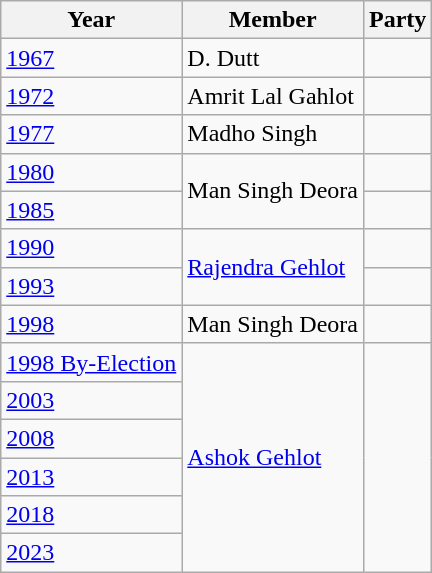<table class="wikitable sortable">
<tr>
<th>Year</th>
<th>Member</th>
<th colspan=2>Party</th>
</tr>
<tr>
<td><a href='#'>1967</a></td>
<td>D. Dutt</td>
<td></td>
</tr>
<tr>
<td><a href='#'>1972</a></td>
<td>Amrit Lal Gahlot</td>
<td></td>
</tr>
<tr>
<td><a href='#'>1977</a></td>
<td>Madho Singh</td>
<td></td>
</tr>
<tr>
<td><a href='#'>1980</a></td>
<td rowspan=2>Man Singh Deora</td>
<td></td>
</tr>
<tr>
<td><a href='#'>1985</a></td>
</tr>
<tr>
<td><a href='#'>1990</a></td>
<td rowspan=2><a href='#'>Rajendra Gehlot</a></td>
<td></td>
</tr>
<tr>
<td><a href='#'>1993</a></td>
</tr>
<tr>
<td><a href='#'>1998</a></td>
<td>Man Singh Deora</td>
<td></td>
</tr>
<tr>
<td><a href='#'>1998 By-Election</a></td>
<td rowspan=6><a href='#'>Ashok Gehlot</a></td>
</tr>
<tr>
<td><a href='#'>2003</a></td>
</tr>
<tr>
<td><a href='#'>2008</a></td>
</tr>
<tr>
<td><a href='#'>2013</a></td>
</tr>
<tr>
<td><a href='#'>2018</a></td>
</tr>
<tr>
<td><a href='#'>2023</a></td>
</tr>
</table>
